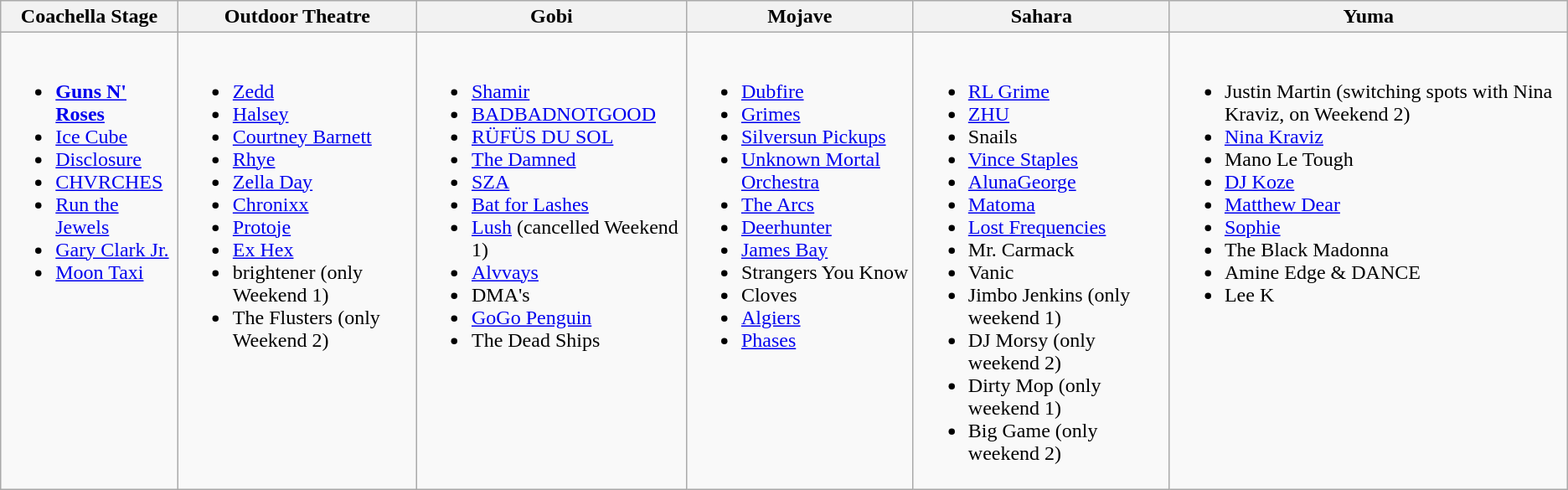<table class="wikitable">
<tr>
<th>Coachella Stage</th>
<th>Outdoor Theatre</th>
<th>Gobi</th>
<th>Mojave</th>
<th>Sahara</th>
<th>Yuma</th>
</tr>
<tr valign="top">
<td><br><ul><li><strong><a href='#'>Guns N' Roses</a></strong></li><li><a href='#'>Ice Cube</a></li><li><a href='#'>Disclosure</a></li><li><a href='#'>CHVRCHES</a></li><li><a href='#'>Run the Jewels</a></li><li><a href='#'>Gary Clark Jr.</a></li><li><a href='#'>Moon Taxi</a></li></ul></td>
<td><br><ul><li><a href='#'>Zedd</a></li><li><a href='#'>Halsey</a></li><li><a href='#'>Courtney Barnett</a></li><li><a href='#'>Rhye</a></li><li><a href='#'>Zella Day</a></li><li><a href='#'>Chronixx</a></li><li><a href='#'>Protoje</a></li><li><a href='#'>Ex Hex</a></li><li>brightener (only Weekend 1)</li><li>The Flusters (only Weekend 2)</li></ul></td>
<td><br><ul><li><a href='#'>Shamir</a></li><li><a href='#'>BADBADNOTGOOD</a></li><li><a href='#'>RÜFÜS DU SOL</a></li><li><a href='#'>The Damned</a></li><li><a href='#'>SZA</a></li><li><a href='#'>Bat for Lashes</a></li><li><a href='#'>Lush</a> (cancelled Weekend 1)</li><li><a href='#'>Alvvays</a></li><li>DMA's</li><li><a href='#'>GoGo Penguin</a></li><li>The Dead Ships</li></ul></td>
<td><br><ul><li><a href='#'>Dubfire</a></li><li><a href='#'>Grimes</a></li><li><a href='#'>Silversun Pickups</a></li><li><a href='#'>Unknown Mortal Orchestra</a></li><li><a href='#'>The Arcs</a></li><li><a href='#'>Deerhunter</a></li><li><a href='#'>James Bay</a></li><li>Strangers You Know</li><li>Cloves</li><li><a href='#'>Algiers</a></li><li><a href='#'>Phases</a></li></ul></td>
<td><br><ul><li><a href='#'>RL Grime</a></li><li><a href='#'>ZHU</a></li><li>Snails</li><li><a href='#'>Vince Staples</a></li><li><a href='#'>AlunaGeorge</a></li><li><a href='#'>Matoma</a></li><li><a href='#'>Lost Frequencies</a></li><li>Mr. Carmack</li><li>Vanic</li><li>Jimbo Jenkins (only weekend 1)</li><li>DJ Morsy (only weekend 2)</li><li>Dirty Mop (only weekend 1)</li><li>Big Game (only weekend 2)</li></ul></td>
<td><br><ul><li>Justin Martin (switching spots with Nina Kraviz, on Weekend 2)</li><li><a href='#'>Nina Kraviz</a></li><li>Mano Le Tough</li><li><a href='#'>DJ Koze</a></li><li><a href='#'>Matthew Dear</a></li><li><a href='#'>Sophie</a></li><li>The Black Madonna</li><li>Amine Edge & DANCE</li><li>Lee K</li></ul></td>
</tr>
</table>
